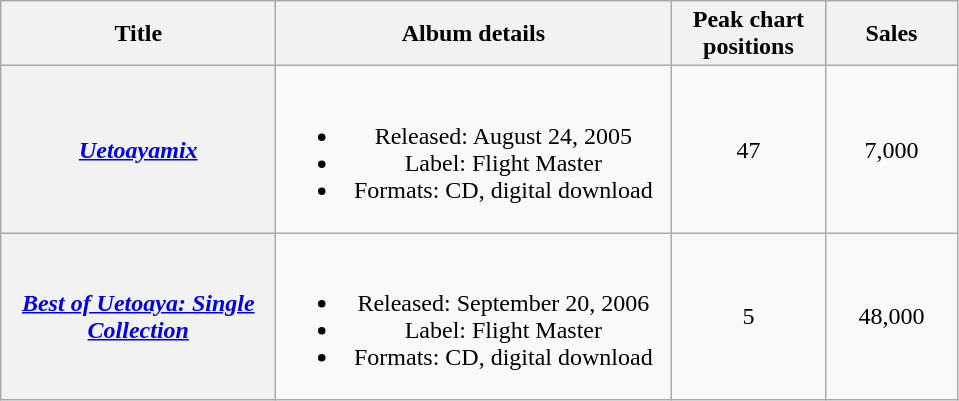<table class="wikitable plainrowheaders" style="text-align:center;" border="1">
<tr>
<th scope="col" style="width:11em;">Title</th>
<th scope="col" style="width:16em;">Album details</th>
<th scope="col" style="width:6em;">Peak chart <br>positions<br></th>
<th scope="col" style="width:5em;">Sales<br></th>
</tr>
<tr>
<th scope="row"><em><a href='#'>Uetoayamix</a></em></th>
<td><br><ul><li>Released: August 24, 2005</li><li>Label: Flight Master</li><li>Formats: CD, digital download</li></ul></td>
<td>47</td>
<td>7,000</td>
</tr>
<tr>
<th scope="row"><em><a href='#'>Best of Uetoaya: Single Collection</a></em></th>
<td><br><ul><li>Released: September 20, 2006</li><li>Label: Flight Master</li><li>Formats: CD, digital download</li></ul></td>
<td>5</td>
<td>48,000</td>
</tr>
</table>
